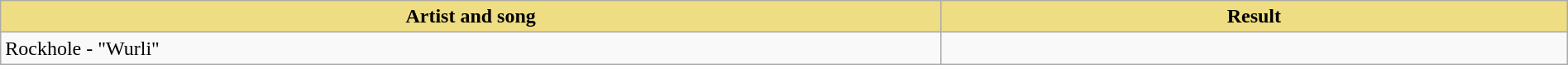<table class="wikitable" width=100%>
<tr>
<th style="width:15%;background:#EEDD82;">Artist and song</th>
<th style="width:10%;background:#EEDD82;">Result</th>
</tr>
<tr>
<td>Rockhole - "Wurli"</td>
<td></td>
</tr>
</table>
